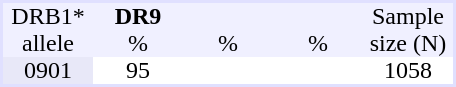<table border="0" cellspacing="0" cellpadding="0" align="center" style="text-align:center; background:#ffffff; margin-right: 1em; border:2px #e0e0ff solid;">
<tr style="background:#f0f0ff">
<td style="width:60px">DRB1*</td>
<td style="width:60px"><strong>DR9</strong></td>
<td style="width:60px"></td>
<td style="width:60px"></td>
<td style="width:60px">Sample</td>
</tr>
<tr style="background:#f0f0ff">
<td>allele</td>
<td>%</td>
<td>%</td>
<td>%</td>
<td>size (N)</td>
</tr>
<tr>
<td style = "background:#e8e8f8">0901</td>
<td>95</td>
<td></td>
<td></td>
<td>1058</td>
</tr>
<tr>
</tr>
</table>
